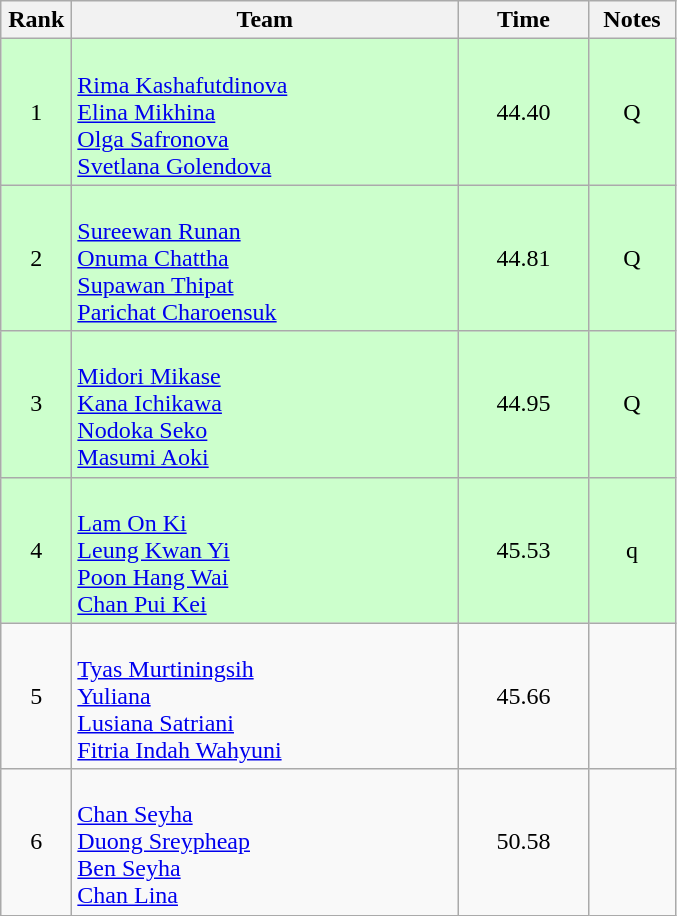<table class="wikitable" style="text-align:center">
<tr>
<th width=40>Rank</th>
<th width=250>Team</th>
<th width=80>Time</th>
<th width=50>Notes</th>
</tr>
<tr bgcolor=ccffcc>
<td>1</td>
<td align=left><br><a href='#'>Rima Kashafutdinova</a><br><a href='#'>Elina Mikhina</a><br><a href='#'>Olga Safronova</a><br><a href='#'>Svetlana Golendova</a></td>
<td>44.40</td>
<td>Q</td>
</tr>
<tr bgcolor=ccffcc>
<td>2</td>
<td align=left><br><a href='#'>Sureewan Runan</a><br><a href='#'>Onuma Chattha</a><br><a href='#'>Supawan Thipat</a><br><a href='#'>Parichat Charoensuk</a></td>
<td>44.81</td>
<td>Q</td>
</tr>
<tr bgcolor=ccffcc>
<td>3</td>
<td align=left><br><a href='#'>Midori Mikase</a><br><a href='#'>Kana Ichikawa</a><br><a href='#'>Nodoka Seko</a><br><a href='#'>Masumi Aoki</a></td>
<td>44.95</td>
<td>Q</td>
</tr>
<tr bgcolor=ccffcc>
<td>4</td>
<td align=left><br><a href='#'>Lam On Ki</a><br><a href='#'>Leung Kwan Yi</a><br><a href='#'>Poon Hang Wai</a><br><a href='#'>Chan Pui Kei</a></td>
<td>45.53</td>
<td>q</td>
</tr>
<tr>
<td>5</td>
<td align=left><br><a href='#'>Tyas Murtiningsih</a><br><a href='#'>Yuliana</a><br><a href='#'>Lusiana Satriani</a><br><a href='#'>Fitria Indah Wahyuni</a></td>
<td>45.66</td>
<td></td>
</tr>
<tr>
<td>6</td>
<td align=left><br><a href='#'>Chan Seyha</a><br><a href='#'>Duong Sreypheap</a><br><a href='#'>Ben Seyha</a><br><a href='#'>Chan Lina</a></td>
<td>50.58</td>
<td></td>
</tr>
</table>
